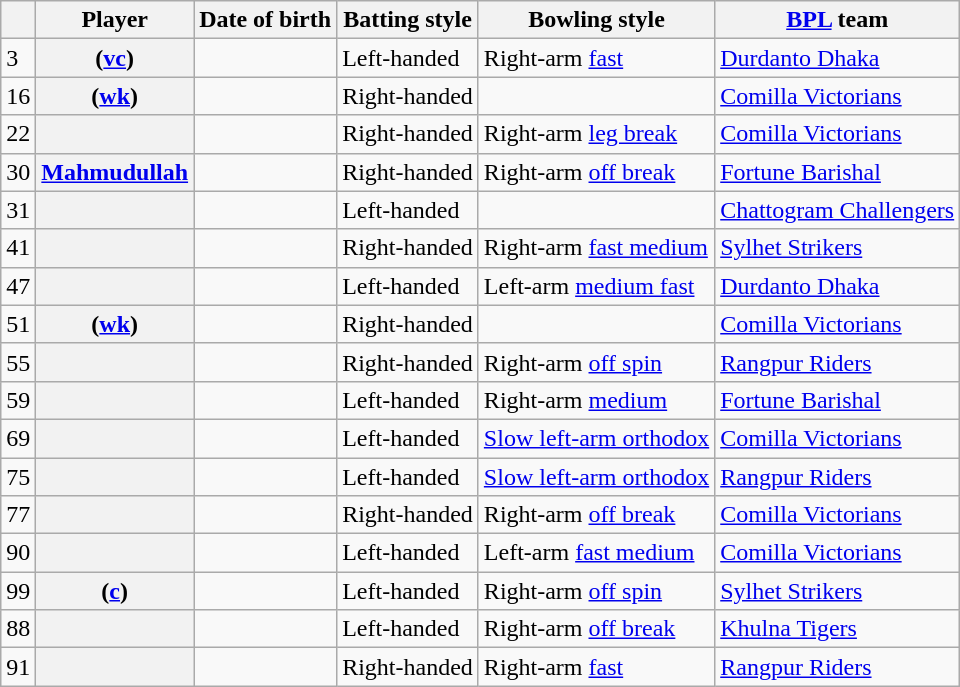<table class="wikitable sortable plainrowheaders">
<tr>
<th scope=col></th>
<th scope=col>Player</th>
<th scope=col>Date of birth</th>
<th scope=col>Batting style</th>
<th scope=col>Bowling style</th>
<th scope=col><a href='#'>BPL</a> team</th>
</tr>
<tr>
<td>3</td>
<th scope=row> (<a href='#'>vc</a>)</th>
<td></td>
<td>Left-handed</td>
<td>Right-arm <a href='#'>fast</a></td>
<td><a href='#'>Durdanto Dhaka</a></td>
</tr>
<tr>
<td>16</td>
<th scope=row> (<a href='#'>wk</a>)</th>
<td></td>
<td>Right-handed</td>
<td></td>
<td><a href='#'>Comilla Victorians</a></td>
</tr>
<tr>
<td>22</td>
<th scope=row></th>
<td></td>
<td>Right-handed</td>
<td>Right-arm <a href='#'>leg break</a></td>
<td><a href='#'>Comilla Victorians</a></td>
</tr>
<tr>
<td>30</td>
<th scope=row><a href='#'>Mahmudullah</a></th>
<td></td>
<td>Right-handed</td>
<td>Right-arm <a href='#'>off break</a></td>
<td><a href='#'>Fortune Barishal</a></td>
</tr>
<tr>
<td>31</td>
<th scope=row></th>
<td></td>
<td>Left-handed</td>
<td></td>
<td><a href='#'>Chattogram Challengers</a></td>
</tr>
<tr>
<td>41</td>
<th scope=row></th>
<td></td>
<td>Right-handed</td>
<td>Right-arm <a href='#'>fast medium</a></td>
<td><a href='#'>Sylhet Strikers</a></td>
</tr>
<tr>
<td>47</td>
<th scope=row></th>
<td></td>
<td>Left-handed</td>
<td>Left-arm <a href='#'>medium fast</a></td>
<td><a href='#'>Durdanto Dhaka</a></td>
</tr>
<tr>
<td>51</td>
<th scope=row> (<a href='#'>wk</a>)</th>
<td></td>
<td>Right-handed</td>
<td></td>
<td><a href='#'>Comilla Victorians</a></td>
</tr>
<tr>
<td>55</td>
<th scope=row></th>
<td></td>
<td>Right-handed</td>
<td>Right-arm <a href='#'>off spin</a></td>
<td><a href='#'>Rangpur Riders</a></td>
</tr>
<tr>
<td>59</td>
<th scope=row></th>
<td></td>
<td>Left-handed</td>
<td>Right-arm <a href='#'>medium</a></td>
<td><a href='#'>Fortune Barishal</a></td>
</tr>
<tr>
<td>69</td>
<th scope=row></th>
<td></td>
<td>Left-handed</td>
<td><a href='#'>Slow left-arm orthodox</a></td>
<td><a href='#'>Comilla Victorians</a></td>
</tr>
<tr>
<td>75</td>
<th scope=row></th>
<td></td>
<td>Left-handed</td>
<td><a href='#'>Slow left-arm orthodox</a></td>
<td><a href='#'>Rangpur Riders</a></td>
</tr>
<tr>
<td>77</td>
<th scope=row></th>
<td></td>
<td>Right-handed</td>
<td>Right-arm <a href='#'>off break</a></td>
<td><a href='#'>Comilla Victorians</a></td>
</tr>
<tr>
<td>90</td>
<th scope=row></th>
<td></td>
<td>Left-handed</td>
<td>Left-arm <a href='#'>fast medium</a></td>
<td><a href='#'>Comilla Victorians</a></td>
</tr>
<tr>
<td>99</td>
<th scope=row> (<a href='#'>c</a>)</th>
<td></td>
<td>Left-handed</td>
<td>Right-arm <a href='#'>off spin</a></td>
<td><a href='#'>Sylhet Strikers</a></td>
</tr>
<tr>
<td>88</td>
<th scope=row></th>
<td></td>
<td>Left-handed</td>
<td>Right-arm <a href='#'>off break</a></td>
<td><a href='#'>Khulna Tigers</a></td>
</tr>
<tr>
<td>91</td>
<th scope=row></th>
<td></td>
<td>Right-handed</td>
<td>Right-arm <a href='#'>fast</a></td>
<td><a href='#'>Rangpur Riders</a></td>
</tr>
</table>
